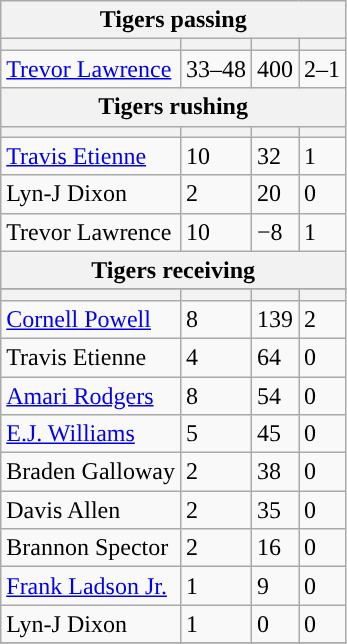<table class="wikitable plainrowheaders">
<tr>
<th colspan="6">Tigers passing</th>
</tr>
<tr>
<th scope="col"></th>
<th scope="col"></th>
<th scope="col"></th>
<th scope="col"></th>
</tr>
<tr>
<td><a href='#'>Trevor Lawrence</a></td>
<td>33–48</td>
<td>400</td>
<td>2–1</td>
</tr>
<tr>
<th colspan="6">Tigers rushing</th>
</tr>
<tr>
<th scope="col"></th>
<th scope="col"></th>
<th scope="col"></th>
<th scope="col"></th>
</tr>
<tr>
<td><a href='#'>Travis Etienne</a></td>
<td>10</td>
<td>32</td>
<td>1</td>
</tr>
<tr>
<td>Lyn-J Dixon</td>
<td>2</td>
<td>20</td>
<td>0</td>
</tr>
<tr>
<td>Trevor Lawrence</td>
<td>10</td>
<td>−8</td>
<td>1</td>
</tr>
<tr>
<th colspan="6">Tigers receiving</th>
</tr>
<tr>
</tr>
<tr>
<th scope="col"></th>
<th scope="col"></th>
<th scope="col"></th>
<th scope="col"></th>
</tr>
<tr>
<td><a href='#'>Cornell Powell</a></td>
<td>8</td>
<td>139</td>
<td>2</td>
</tr>
<tr>
<td>Travis Etienne</td>
<td>4</td>
<td>64</td>
<td>0</td>
</tr>
<tr>
<td><a href='#'>Amari Rodgers</a></td>
<td>8</td>
<td>54</td>
<td>0</td>
</tr>
<tr>
<td><a href='#'>E.J. Williams</a></td>
<td>5</td>
<td>45</td>
<td>0</td>
</tr>
<tr>
<td>Braden Galloway</td>
<td>2</td>
<td>38</td>
<td>0</td>
</tr>
<tr>
<td>Davis Allen</td>
<td>2</td>
<td>35</td>
<td>0</td>
</tr>
<tr>
<td>Brannon Spector</td>
<td>2</td>
<td>16</td>
<td>0</td>
</tr>
<tr>
<td><a href='#'>Frank Ladson Jr.</a></td>
<td>1</td>
<td>9</td>
<td>0</td>
</tr>
<tr>
<td>Lyn-J Dixon</td>
<td>1</td>
<td>0</td>
<td>0</td>
</tr>
<tr>
</tr>
</table>
